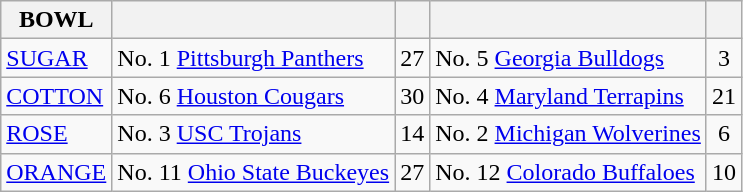<table class="wikitable">
<tr>
<th>BOWL</th>
<th></th>
<th></th>
<th></th>
<th></th>
</tr>
<tr>
<td><a href='#'>SUGAR</a></td>
<td>No. 1 <a href='#'>Pittsburgh Panthers</a></td>
<td>27</td>
<td>No. 5 <a href='#'>Georgia Bulldogs</a></td>
<td align=center>3</td>
</tr>
<tr>
<td><a href='#'>COTTON</a></td>
<td>No. 6 <a href='#'>Houston Cougars</a></td>
<td>30</td>
<td>No. 4 <a href='#'>Maryland Terrapins</a></td>
<td>21</td>
</tr>
<tr>
<td><a href='#'>ROSE</a></td>
<td>No. 3 <a href='#'>USC Trojans</a></td>
<td>14</td>
<td>No. 2 <a href='#'>Michigan Wolverines</a></td>
<td align=center>6</td>
</tr>
<tr>
<td><a href='#'>ORANGE</a></td>
<td>No. 11 <a href='#'>Ohio State Buckeyes</a></td>
<td>27</td>
<td>No. 12 <a href='#'>Colorado Buffaloes</a></td>
<td>10</td>
</tr>
</table>
